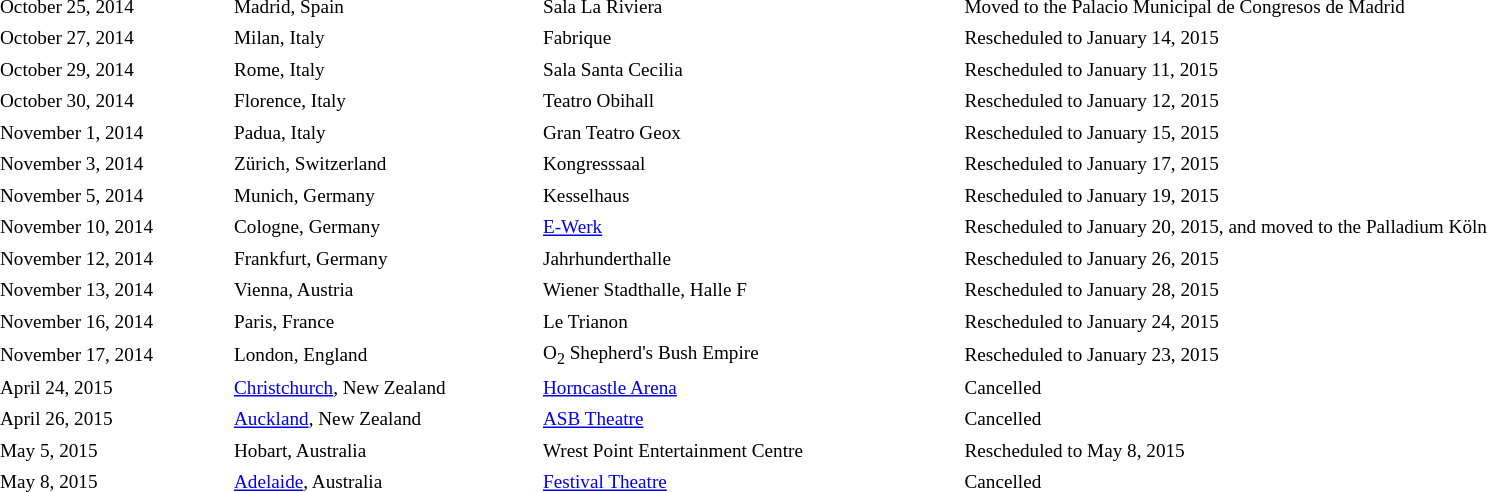<table cellpadding="2" style="border: 0px solid darkgray; font-size:80%">
<tr>
<th width="150"></th>
<th width="200"></th>
<th width="275"></th>
<th width="425"></th>
</tr>
<tr border="0">
<td>October 25, 2014</td>
<td>Madrid, Spain</td>
<td>Sala La Riviera</td>
<td>Moved to the Palacio Municipal de Congresos de Madrid</td>
</tr>
<tr>
<td>October 27, 2014</td>
<td>Milan, Italy</td>
<td>Fabrique</td>
<td>Rescheduled to January 14, 2015</td>
</tr>
<tr>
<td>October 29, 2014</td>
<td>Rome, Italy</td>
<td>Sala Santa Cecilia</td>
<td>Rescheduled to January 11, 2015</td>
</tr>
<tr>
<td>October 30, 2014</td>
<td>Florence, Italy</td>
<td>Teatro Obihall</td>
<td>Rescheduled to January 12, 2015</td>
</tr>
<tr>
<td>November 1, 2014</td>
<td>Padua, Italy</td>
<td>Gran Teatro Geox</td>
<td>Rescheduled to January 15, 2015</td>
</tr>
<tr>
<td>November 3, 2014</td>
<td>Zürich, Switzerland</td>
<td>Kongresssaal</td>
<td>Rescheduled to January 17, 2015</td>
</tr>
<tr>
<td>November 5, 2014</td>
<td>Munich, Germany</td>
<td>Kesselhaus</td>
<td>Rescheduled to January 19, 2015</td>
</tr>
<tr>
<td>November 10, 2014</td>
<td>Cologne, Germany</td>
<td><a href='#'>E-Werk</a></td>
<td>Rescheduled to January 20, 2015, and moved to the Palladium Köln</td>
</tr>
<tr>
<td>November 12, 2014</td>
<td>Frankfurt, Germany</td>
<td>Jahrhunderthalle</td>
<td>Rescheduled to January 26, 2015</td>
</tr>
<tr>
<td>November 13, 2014</td>
<td>Vienna, Austria</td>
<td>Wiener Stadthalle, Halle F</td>
<td>Rescheduled to January 28, 2015</td>
</tr>
<tr>
<td>November 16, 2014</td>
<td>Paris, France</td>
<td>Le Trianon</td>
<td>Rescheduled to January 24, 2015</td>
</tr>
<tr>
<td>November 17, 2014</td>
<td>London, England</td>
<td>O<sub>2</sub> Shepherd's Bush Empire</td>
<td>Rescheduled to January 23, 2015</td>
</tr>
<tr>
<td>April 24, 2015</td>
<td><a href='#'>Christchurch</a>, New Zealand</td>
<td><a href='#'>Horncastle Arena</a></td>
<td>Cancelled</td>
</tr>
<tr>
<td>April 26, 2015</td>
<td><a href='#'>Auckland</a>, New Zealand</td>
<td><a href='#'>ASB Theatre</a></td>
<td>Cancelled</td>
</tr>
<tr>
<td>May 5, 2015</td>
<td>Hobart, Australia</td>
<td>Wrest Point Entertainment Centre</td>
<td>Rescheduled to May 8, 2015</td>
</tr>
<tr>
<td>May 8, 2015</td>
<td><a href='#'>Adelaide</a>, Australia</td>
<td><a href='#'>Festival Theatre</a></td>
<td>Cancelled</td>
</tr>
<tr>
</tr>
</table>
